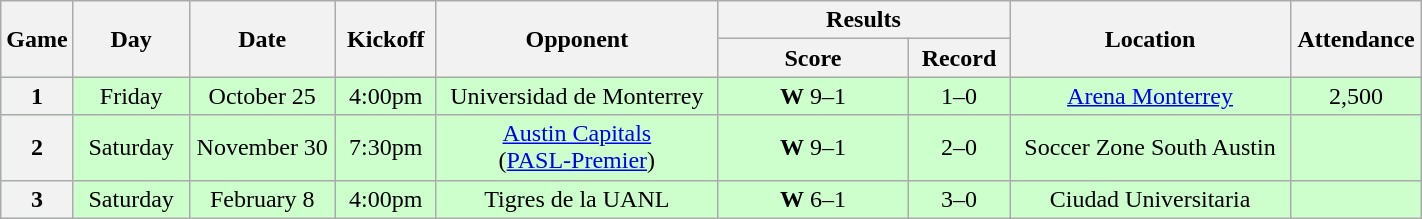<table class="wikitable">
<tr>
<th rowspan="2" width="40">Game</th>
<th rowspan="2" width="70">Day</th>
<th rowspan="2" width="90">Date</th>
<th rowspan="2" width="60">Kickoff</th>
<th rowspan="2" width="180">Opponent</th>
<th colspan="2" width="180">Results</th>
<th rowspan="2" width="180">Location</th>
<th rowspan="2" width="80">Attendance</th>
</tr>
<tr>
<th width="120">Score</th>
<th width="60">Record</th>
</tr>
<tr align="center" bgcolor="#CCFFCC">
<th>1</th>
<td>Friday</td>
<td>October 25</td>
<td>4:00pm</td>
<td>Universidad de Monterrey</td>
<td><strong>W</strong> 9–1</td>
<td>1–0</td>
<td><a href='#'>Arena Monterrey</a></td>
<td>2,500</td>
</tr>
<tr align="center" bgcolor="#CCFFCC">
<th>2</th>
<td>Saturday</td>
<td>November 30</td>
<td>7:30pm</td>
<td><a href='#'>Austin Capitals</a><br>(<a href='#'>PASL-Premier</a>)</td>
<td><strong>W</strong> 9–1</td>
<td>2–0</td>
<td>Soccer Zone South Austin</td>
<td></td>
</tr>
<tr align="center" bgcolor="#CCFFCC">
<th>3</th>
<td>Saturday</td>
<td>February 8</td>
<td>4:00pm</td>
<td>Tigres de la UANL</td>
<td><strong>W</strong> 6–1</td>
<td>3–0</td>
<td>Ciudad Universitaria</td>
<td></td>
</tr>
</table>
